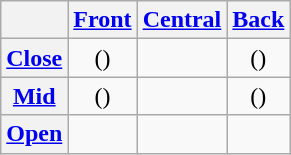<table class="wikitable" style="text-align:center">
<tr>
<th></th>
<th><a href='#'>Front</a></th>
<th><a href='#'>Central</a></th>
<th><a href='#'>Back</a></th>
</tr>
<tr>
<th><a href='#'>Close</a></th>
<td>()</td>
<td></td>
<td>()</td>
</tr>
<tr>
<th><a href='#'>Mid</a></th>
<td>()</td>
<td></td>
<td>()</td>
</tr>
<tr>
<th><a href='#'>Open</a></th>
<td></td>
<td></td>
<td></td>
</tr>
</table>
